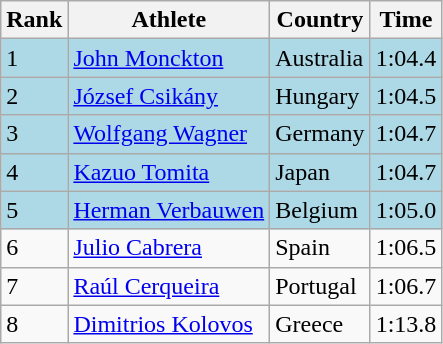<table class="wikitable">
<tr>
<th>Rank</th>
<th>Athlete</th>
<th>Country</th>
<th>Time</th>
</tr>
<tr bgcolor=lightblue>
<td>1</td>
<td><a href='#'>John Monckton</a></td>
<td>Australia</td>
<td>1:04.4</td>
</tr>
<tr bgcolor=lightblue>
<td>2</td>
<td><a href='#'>József Csikány</a></td>
<td>Hungary</td>
<td>1:04.5</td>
</tr>
<tr bgcolor=lightblue>
<td>3</td>
<td><a href='#'>Wolfgang Wagner</a></td>
<td>Germany</td>
<td>1:04.7</td>
</tr>
<tr bgcolor=lightblue>
<td>4</td>
<td><a href='#'>Kazuo Tomita</a></td>
<td>Japan</td>
<td>1:04.7</td>
</tr>
<tr bgcolor=lightblue>
<td>5</td>
<td><a href='#'>Herman Verbauwen</a></td>
<td>Belgium</td>
<td>1:05.0</td>
</tr>
<tr>
<td>6</td>
<td><a href='#'>Julio Cabrera</a></td>
<td>Spain</td>
<td>1:06.5</td>
</tr>
<tr>
<td>7</td>
<td><a href='#'>Raúl Cerqueira</a></td>
<td>Portugal</td>
<td>1:06.7</td>
</tr>
<tr>
<td>8</td>
<td><a href='#'>Dimitrios Kolovos</a></td>
<td>Greece</td>
<td>1:13.8</td>
</tr>
</table>
